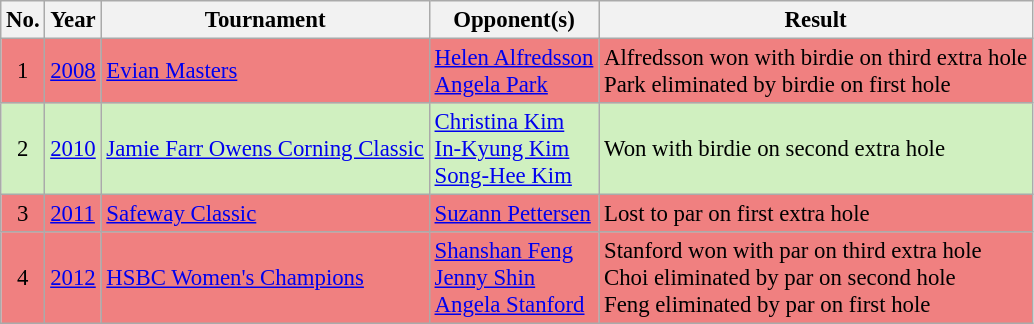<table class="wikitable" style="font-size:95%;">
<tr>
<th>No.</th>
<th>Year</th>
<th>Tournament</th>
<th>Opponent(s)</th>
<th>Result</th>
</tr>
<tr style="background:#F08080;">
<td align=center>1</td>
<td><a href='#'>2008</a></td>
<td><a href='#'>Evian Masters</a></td>
<td> <a href='#'>Helen Alfredsson</a><br> <a href='#'>Angela Park</a></td>
<td>Alfredsson won with birdie on third extra hole<br>Park eliminated by birdie on first hole</td>
</tr>
<tr style="background:#D0F0C0;">
<td align=center>2</td>
<td><a href='#'>2010</a></td>
<td><a href='#'>Jamie Farr Owens Corning Classic</a></td>
<td> <a href='#'>Christina Kim</a><br> <a href='#'>In-Kyung Kim</a><br> <a href='#'>Song-Hee Kim</a></td>
<td>Won with birdie on second extra hole</td>
</tr>
<tr style="background:#F08080;">
<td align=center>3</td>
<td><a href='#'>2011</a></td>
<td><a href='#'>Safeway Classic</a></td>
<td> <a href='#'>Suzann Pettersen</a></td>
<td>Lost to par on first extra hole</td>
</tr>
<tr style="background:#F08080;">
<td align=center>4</td>
<td><a href='#'>2012</a></td>
<td><a href='#'>HSBC Women's Champions</a></td>
<td> <a href='#'>Shanshan Feng</a><br> <a href='#'>Jenny Shin</a><br> <a href='#'>Angela Stanford</a></td>
<td>Stanford won with par on third extra hole<br>Choi eliminated by par on second hole<br>Feng eliminated by par on first hole</td>
</tr>
</table>
